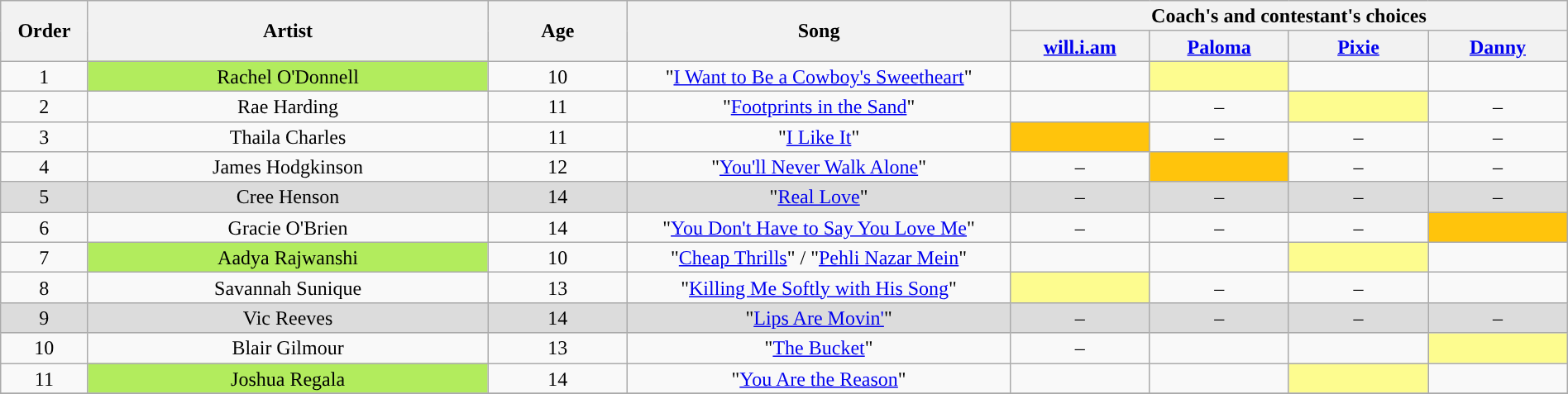<table class="wikitable" style="text-align:center; line-height:17px; font-size:100%; width:100%;">
<tr>
<th width="5%" rowspan="2" scope="col">Order</th>
<th scope="col" rowspan="2" width="23%">Artist</th>
<th width="8%" rowspan="2" scope="col">Age</th>
<th scope="col" rowspan="2" width="22%">Song</th>
<th scope="col" colspan="4" width="24%">Coach's and contestant's choices</th>
</tr>
<tr>
<th width="8%"><a href='#'>will.i.am</a></th>
<th width="8%"><a href='#'>Paloma</a></th>
<th width="8%"><a href='#'>Pixie</a></th>
<th width="8%"><a href='#'>Danny</a></th>
</tr>
<tr>
<td>1</td>
<td style="background-color:#B2EC5D;">Rachel O'Donnell</td>
<td>10</td>
<td>"<a href='#'>I Want to Be a Cowboy's Sweetheart</a>"</td>
<td><strong></strong></td>
<td style="background:#fdfc8f;"><strong></strong></td>
<td><strong></strong></td>
<td><strong></strong></td>
</tr>
<tr>
<td>2</td>
<td>Rae Harding</td>
<td>11</td>
<td>"<a href='#'>Footprints in the Sand</a>"</td>
<td><strong></strong></td>
<td>–</td>
<td style="background:#fdfc8f;"><strong></strong></td>
<td>–</td>
</tr>
<tr>
<td>3</td>
<td>Thaila Charles</td>
<td>11</td>
<td>"<a href='#'>I Like It</a>"</td>
<td style="background:#FFC40C;"><strong></strong></td>
<td>–</td>
<td>–</td>
<td>–</td>
</tr>
<tr>
<td>4</td>
<td>James Hodgkinson</td>
<td>12</td>
<td>"<a href='#'>You'll Never Walk Alone</a>"</td>
<td>–</td>
<td style="background:#FFC40C;"><strong></strong></td>
<td>–</td>
<td>–</td>
</tr>
<tr bgcolor="#dcdcdc">
<td>5</td>
<td>Cree Henson</td>
<td>14</td>
<td>"<a href='#'>Real Love</a>"</td>
<td>–</td>
<td>–</td>
<td>–</td>
<td>–</td>
</tr>
<tr>
<td>6</td>
<td>Gracie O'Brien</td>
<td>14</td>
<td>"<a href='#'>You Don't Have to Say You Love Me</a>"</td>
<td>–</td>
<td>–</td>
<td>–</td>
<td style="background:#FFC40C;"><strong></strong></td>
</tr>
<tr>
<td>7</td>
<td style="background-color:#B2EC5D;">Aadya Rajwanshi</td>
<td>10</td>
<td>"<a href='#'>Cheap Thrills</a>" / "<a href='#'>Pehli Nazar Mein</a>"</td>
<td><strong></strong></td>
<td><strong></strong></td>
<td style="background:#fdfc8f;"><strong></strong></td>
<td><strong></strong></td>
</tr>
<tr>
<td>8</td>
<td>Savannah Sunique</td>
<td>13</td>
<td>"<a href='#'>Killing Me Softly with His Song</a>"</td>
<td style="background:#fdfc8f;"><strong></strong></td>
<td>–</td>
<td>–</td>
<td><strong></strong></td>
</tr>
<tr bgcolor="#dcdcdc">
<td>9</td>
<td>Vic Reeves</td>
<td>14</td>
<td>"<a href='#'>Lips Are Movin'</a>"</td>
<td>–</td>
<td>–</td>
<td>–</td>
<td>–</td>
</tr>
<tr>
<td>10</td>
<td>Blair Gilmour</td>
<td>13</td>
<td>"<a href='#'>The Bucket</a>"</td>
<td>–</td>
<td><strong></strong></td>
<td><strong></strong></td>
<td style="background:#fdfc8f;"><strong></strong></td>
</tr>
<tr>
<td>11</td>
<td style="background-color:#B2EC5D;">Joshua Regala</td>
<td>14</td>
<td>"<a href='#'>You Are the Reason</a>"</td>
<td><strong></strong></td>
<td><strong></strong></td>
<td style="background:#fdfc8f;"><strong></strong></td>
<td><strong></strong></td>
</tr>
<tr>
</tr>
</table>
